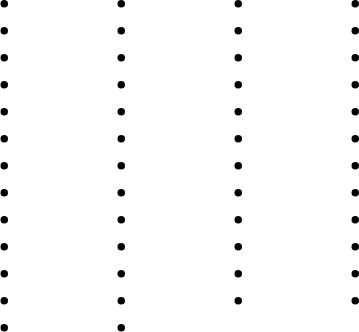<table>
<tr>
<td valign=top><br><ul><li></li><li></li><li></li><li></li><li></li><li></li><li></li><li></li><li></li><li></li><li></li><li></li><li></li></ul></td>
<td width=30></td>
<td valign=top><br><ul><li></li><li></li><li></li><li></li><li></li><li></li><li></li><li></li><li></li><li></li><li></li><li></li><li></li></ul></td>
<td width=30></td>
<td valign=top><br><ul><li></li><li></li><li></li><li></li><li></li><li></li><li></li><li></li><li></li><li></li><li></li><li></li></ul></td>
<td width=30></td>
<td valign=top><br><ul><li></li><li></li><li></li><li></li><li></li><li></li><li></li><li></li><li></li><li></li><li></li><li></li></ul></td>
</tr>
</table>
